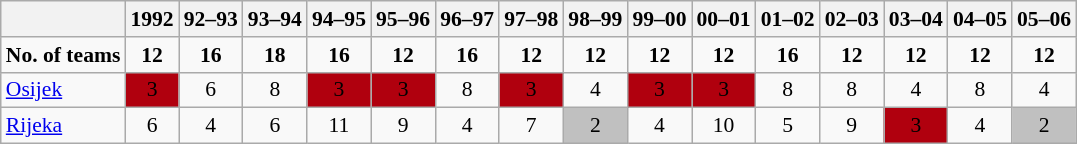<table border=1 bordercolor="#CCCCCC" class=wikitable style="font-size:90%;">
<tr align=LEFT valign=CENTER>
<th></th>
<th>1992</th>
<th>92–93</th>
<th>93–94</th>
<th>94–95</th>
<th>95–96</th>
<th>96–97</th>
<th>97–98</th>
<th>98–99</th>
<th>99–00</th>
<th>00–01</th>
<th>01–02</th>
<th>02–03</th>
<th>03–04</th>
<th>04–05</th>
<th>05–06</th>
</tr>
<tr align=CENTER>
<td><strong>No. of teams</strong></td>
<td><strong>12</strong></td>
<td><strong>16</strong></td>
<td><strong>18</strong></td>
<td><strong>16</strong></td>
<td><strong>12</strong></td>
<td><strong>16</strong></td>
<td><strong>12</strong></td>
<td><strong>12</strong></td>
<td><strong>12</strong></td>
<td><strong>12</strong></td>
<td><strong>16</strong></td>
<td><strong>12</strong></td>
<td><strong>12</strong></td>
<td><strong>12</strong></td>
<td><strong>12</strong></td>
</tr>
<tr align=CENTER valign=BOTTOM>
<td align=LEFT><a href='#'>Osijek</a></td>
<td bgcolor=bronze>3</td>
<td>6</td>
<td>8</td>
<td bgcolor=bronze>3</td>
<td bgcolor=bronze>3</td>
<td>8</td>
<td bgcolor=bronze>3</td>
<td>4</td>
<td bgcolor=bronze>3</td>
<td bgcolor=bronze>3</td>
<td>8</td>
<td>8</td>
<td>4</td>
<td>8</td>
<td>4</td>
</tr>
<tr align=CENTER valign=BOTTOM>
<td align=LEFT><a href='#'>Rijeka</a></td>
<td>6</td>
<td>4</td>
<td>6</td>
<td>11</td>
<td>9</td>
<td>4</td>
<td>7</td>
<td bgcolor=silver>2</td>
<td>4</td>
<td>10</td>
<td>5</td>
<td>9</td>
<td bgcolor=bronze>3</td>
<td>4</td>
<td bgcolor=silver>2</td>
</tr>
</table>
